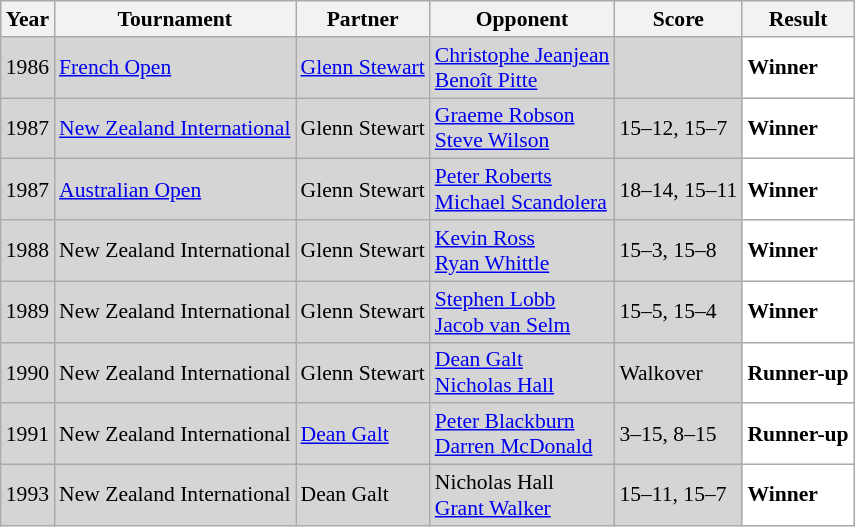<table class="sortable wikitable" style="font-size: 90%;">
<tr>
<th>Year</th>
<th>Tournament</th>
<th>Partner</th>
<th>Opponent</th>
<th>Score</th>
<th>Result</th>
</tr>
<tr style="background:#D5D5D5">
<td align="center">1986</td>
<td align="left"><a href='#'>French Open</a></td>
<td align="left"> <a href='#'>Glenn Stewart</a></td>
<td align="left"> <a href='#'>Christophe Jeanjean</a><br> <a href='#'>Benoît Pitte</a></td>
<td align="left"></td>
<td style="text-align:left; background:white"><strong> Winner</strong></td>
</tr>
<tr style="background:#D5D5D5">
<td align="center">1987</td>
<td align="left"><a href='#'>New Zealand International</a></td>
<td align="left"> Glenn Stewart</td>
<td align="left"> <a href='#'>Graeme Robson</a><br> <a href='#'>Steve Wilson</a></td>
<td align="left">15–12, 15–7</td>
<td style="text-align:left; background:white"><strong> Winner</strong></td>
</tr>
<tr style="background:#D5D5D5">
<td align="center">1987</td>
<td align="left"><a href='#'>Australian Open</a></td>
<td align="left"> Glenn Stewart</td>
<td align="left"> <a href='#'>Peter Roberts</a><br> <a href='#'>Michael Scandolera</a></td>
<td align="left">18–14, 15–11</td>
<td style="text-align:left; background:white"><strong> Winner</strong></td>
</tr>
<tr style="background:#D5D5D5">
<td align="center">1988</td>
<td align="left">New Zealand International</td>
<td align="left"> Glenn Stewart</td>
<td align="left"> <a href='#'>Kevin Ross</a><br> <a href='#'>Ryan Whittle</a></td>
<td align="left">15–3, 15–8</td>
<td style="text-align:left; background:white"><strong> Winner</strong></td>
</tr>
<tr style="background:#D5D5D5">
<td align="center">1989</td>
<td align="left">New Zealand International</td>
<td align="left"> Glenn Stewart</td>
<td align="left"> <a href='#'>Stephen Lobb</a><br> <a href='#'>Jacob van Selm</a></td>
<td align="left">15–5, 15–4</td>
<td style="text-align:left; background:white"><strong> Winner</strong></td>
</tr>
<tr style="background:#D5D5D5">
<td align="center">1990</td>
<td align="left">New Zealand International</td>
<td align="left"> Glenn Stewart</td>
<td align="left"> <a href='#'>Dean Galt</a><br> <a href='#'>Nicholas Hall</a></td>
<td align="left">Walkover</td>
<td style="text-align:left; background:white"> <strong>Runner-up</strong></td>
</tr>
<tr style="background:#D5D5D5">
<td align="center">1991</td>
<td align="left">New Zealand International</td>
<td align="left"> <a href='#'>Dean Galt</a></td>
<td align="left"> <a href='#'>Peter Blackburn</a><br> <a href='#'>Darren McDonald</a></td>
<td align="left">3–15, 8–15</td>
<td style="text-align:left; background:white"> <strong>Runner-up</strong></td>
</tr>
<tr style="background:#D5D5D5">
<td align="center">1993</td>
<td align="left">New Zealand International</td>
<td align="left"> Dean Galt</td>
<td align="left"> Nicholas Hall<br> <a href='#'>Grant Walker</a></td>
<td align="left">15–11, 15–7</td>
<td style="text-align:left; background:white"> <strong>Winner</strong></td>
</tr>
</table>
